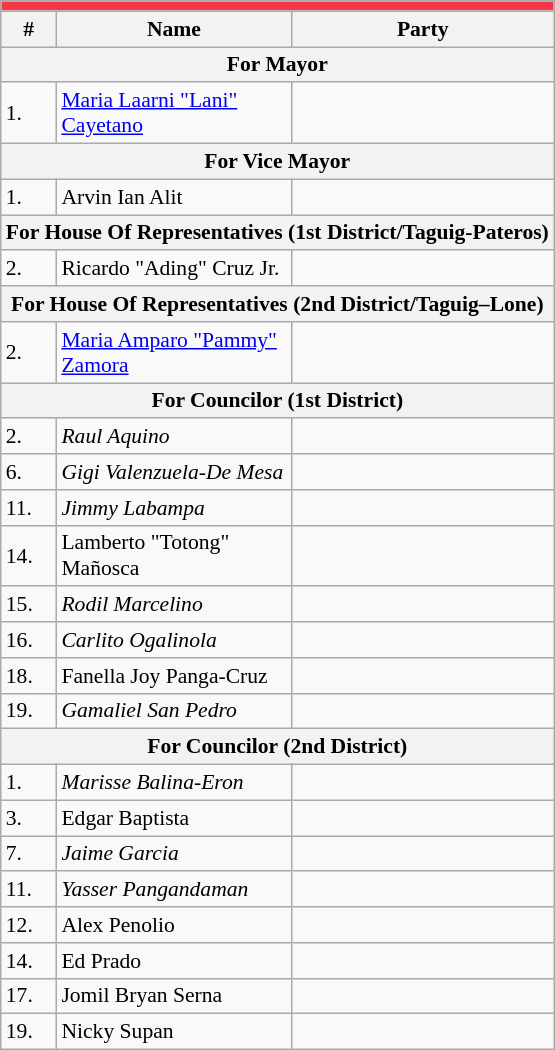<table class=wikitable style="font-size:90%">
<tr>
<td colspan="4" bgcolor="#f63747"></td>
</tr>
<tr>
<th>#</th>
<th width=150px>Name</th>
<th colspan=2 width=110px>Party</th>
</tr>
<tr>
<th colspan="4">For Mayor</th>
</tr>
<tr>
<td>1.</td>
<td><a href='#'>Maria Laarni "Lani" Cayetano</a></td>
<td></td>
</tr>
<tr>
<th colspan="4">For Vice Mayor</th>
</tr>
<tr>
<td>1.</td>
<td>Arvin Ian Alit</td>
<td></td>
</tr>
<tr>
<th colspan="4">For House Of Representatives (1st District/Taguig-Pateros)</th>
</tr>
<tr>
<td>2.</td>
<td>Ricardo "Ading" Cruz Jr.</td>
<td></td>
</tr>
<tr>
<th colspan="4">For House Of Representatives (2nd District/Taguig–Lone)</th>
</tr>
<tr>
<td>2.</td>
<td><a href='#'>Maria Amparo "Pammy" Zamora</a></td>
<td></td>
</tr>
<tr>
<th colspan="4">For Councilor (1st District)</th>
</tr>
<tr>
<td>2.</td>
<td><em>Raul Aquino</em></td>
<td></td>
</tr>
<tr>
<td>6.</td>
<td><em>Gigi Valenzuela-De Mesa</em></td>
<td></td>
</tr>
<tr>
<td>11.</td>
<td><em>Jimmy Labampa</em></td>
<td></td>
</tr>
<tr>
<td>14.</td>
<td>Lamberto "Totong" Mañosca</td>
<td></td>
</tr>
<tr>
<td>15.</td>
<td><em>Rodil Marcelino</em></td>
<td></td>
</tr>
<tr>
<td>16.</td>
<td><em>Carlito Ogalinola</em></td>
<td></td>
</tr>
<tr>
<td>18.</td>
<td>Fanella Joy Panga-Cruz</td>
<td></td>
</tr>
<tr>
<td>19.</td>
<td><em>Gamaliel San Pedro</em></td>
<td></td>
</tr>
<tr>
<th colspan="4">For Councilor (2nd District)</th>
</tr>
<tr>
<td>1.</td>
<td><em>Marisse Balina-Eron</em></td>
<td></td>
</tr>
<tr>
<td>3.</td>
<td>Edgar Baptista</td>
<td></td>
</tr>
<tr>
<td>7.</td>
<td><em>Jaime Garcia</em></td>
<td></td>
</tr>
<tr>
<td>11.</td>
<td><em>Yasser Pangandaman</em></td>
<td></td>
</tr>
<tr>
<td>12.</td>
<td>Alex Penolio</td>
<td></td>
</tr>
<tr>
<td>14.</td>
<td>Ed Prado</td>
<td></td>
</tr>
<tr>
<td>17.</td>
<td>Jomil Bryan Serna</td>
<td></td>
</tr>
<tr>
<td>19.</td>
<td>Nicky Supan</td>
<td></td>
</tr>
</table>
